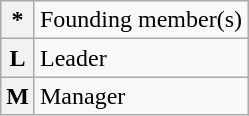<table class="wikitable">
<tr>
<th>*</th>
<td>Founding member(s)</td>
</tr>
<tr>
<th><strong>L</strong></th>
<td>Leader</td>
</tr>
<tr>
<th>M</th>
<td>Manager</td>
</tr>
</table>
